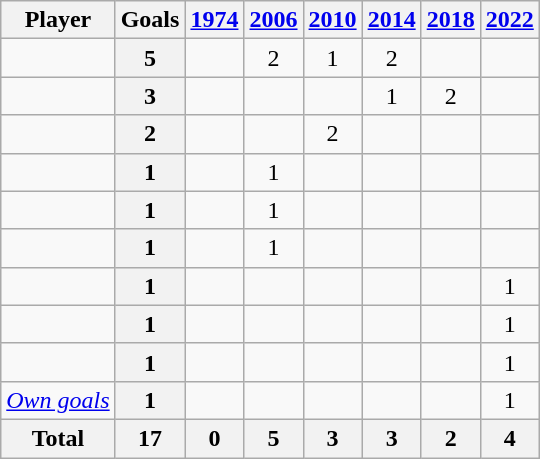<table class="wikitable sortable" style="text-align:center;">
<tr>
<th>Player</th>
<th>Goals</th>
<th><a href='#'>1974</a></th>
<th><a href='#'>2006</a></th>
<th><a href='#'>2010</a></th>
<th><a href='#'>2014</a></th>
<th><a href='#'>2018</a></th>
<th><a href='#'>2022</a></th>
</tr>
<tr>
<td style="text-align:left;"></td>
<th>5</th>
<td></td>
<td>2</td>
<td>1</td>
<td>2</td>
<td></td>
<td></td>
</tr>
<tr>
<td style="text-align:left;"></td>
<th>3</th>
<td></td>
<td></td>
<td></td>
<td>1</td>
<td>2</td>
<td></td>
</tr>
<tr>
<td style="text-align:left;"></td>
<th>2</th>
<td></td>
<td></td>
<td>2</td>
<td></td>
<td></td>
<td></td>
</tr>
<tr>
<td style="text-align:left;"></td>
<th>1</th>
<td></td>
<td>1</td>
<td></td>
<td></td>
<td></td>
<td></td>
</tr>
<tr>
<td style="text-align:left;"></td>
<th>1</th>
<td></td>
<td>1</td>
<td></td>
<td></td>
<td></td>
<td></td>
</tr>
<tr>
<td style="text-align:left;"></td>
<th>1</th>
<td></td>
<td>1</td>
<td></td>
<td></td>
<td></td>
<td></td>
</tr>
<tr>
<td style="text-align:left;"></td>
<th>1</th>
<td></td>
<td></td>
<td></td>
<td></td>
<td></td>
<td>1</td>
</tr>
<tr>
<td style="text-align:left;"></td>
<th>1</th>
<td></td>
<td></td>
<td></td>
<td></td>
<td></td>
<td>1</td>
</tr>
<tr>
<td style="text-align:left;"></td>
<th>1</th>
<td></td>
<td></td>
<td></td>
<td></td>
<td></td>
<td>1</td>
</tr>
<tr>
<td style="text-align:left;"><em><a href='#'>Own goals</a></em></td>
<th>1</th>
<td></td>
<td></td>
<td></td>
<td></td>
<td></td>
<td>1</td>
</tr>
<tr class="sortbottom">
<th>Total</th>
<th>17</th>
<th>0</th>
<th>5</th>
<th>3</th>
<th>3</th>
<th>2</th>
<th>4</th>
</tr>
</table>
